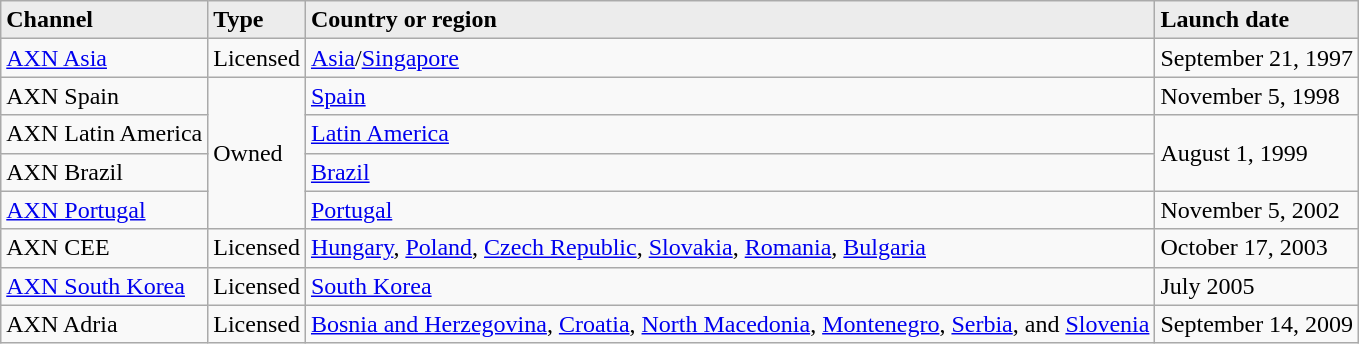<table class="sortable wikitable">
<tr bgcolor="#ececec">
<td><strong>Channel</strong></td>
<td><strong>Type</strong></td>
<td><strong>Country or region</strong></td>
<td><strong>Launch date</strong></td>
</tr>
<tr>
<td><a href='#'>AXN Asia</a></td>
<td>Licensed</td>
<td><a href='#'>Asia</a>/<a href='#'>Singapore</a></td>
<td>September 21, 1997</td>
</tr>
<tr>
<td>AXN Spain</td>
<td rowspan="4">Owned</td>
<td><a href='#'>Spain</a></td>
<td>November 5, 1998</td>
</tr>
<tr>
<td>AXN Latin America</td>
<td><a href='#'>Latin America</a></td>
<td rowspan="2">August 1, 1999</td>
</tr>
<tr>
<td>AXN Brazil</td>
<td><a href='#'>Brazil</a></td>
</tr>
<tr>
<td><a href='#'>AXN Portugal</a></td>
<td><a href='#'>Portugal</a></td>
<td>November 5, 2002</td>
</tr>
<tr>
<td>AXN CEE</td>
<td>Licensed</td>
<td><a href='#'>Hungary</a>, <a href='#'>Poland</a>, <a href='#'>Czech Republic</a>, <a href='#'>Slovakia</a>, <a href='#'>Romania</a>, <a href='#'>Bulgaria</a></td>
<td>October 17, 2003</td>
</tr>
<tr>
<td><a href='#'>AXN South Korea</a></td>
<td>Licensed</td>
<td><a href='#'>South Korea</a></td>
<td>July 2005</td>
</tr>
<tr>
<td>AXN Adria</td>
<td>Licensed</td>
<td><a href='#'>Bosnia and Herzegovina</a>, <a href='#'>Croatia</a>, <a href='#'>North Macedonia</a>, <a href='#'>Montenegro</a>, <a href='#'>Serbia</a>, and <a href='#'>Slovenia</a></td>
<td>September 14, 2009</td>
</tr>
</table>
